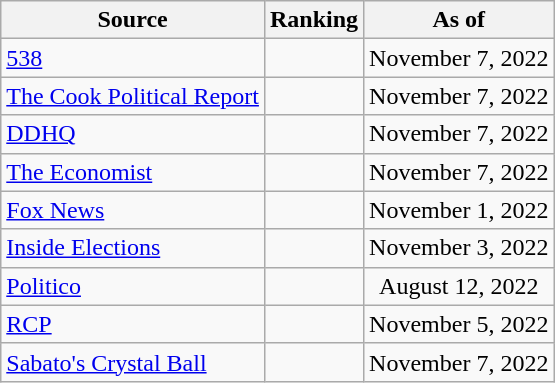<table class="wikitable" style="text-align:center">
<tr>
<th>Source</th>
<th>Ranking</th>
<th>As of</th>
</tr>
<tr>
<td style="text-align:left;"><a href='#'>538</a></td>
<td></td>
<td>November 7, 2022</td>
</tr>
<tr>
<td align=left><a href='#'>The Cook Political Report</a></td>
<td></td>
<td>November 7, 2022</td>
</tr>
<tr>
<td style="text-align:left;"><a href='#'>DDHQ</a></td>
<td></td>
<td>November 7, 2022</td>
</tr>
<tr>
<td align="left"><a href='#'>The Economist</a></td>
<td></td>
<td>November 7, 2022</td>
</tr>
<tr>
<td align="left"><a href='#'>Fox News</a></td>
<td></td>
<td>November 1, 2022</td>
</tr>
<tr>
<td align=left><a href='#'>Inside Elections</a></td>
<td></td>
<td>November 3, 2022</td>
</tr>
<tr>
<td style="text-align:left;"><a href='#'>Politico</a></td>
<td></td>
<td>August 12, 2022</td>
</tr>
<tr>
<td style="text-align:left;"><a href='#'>RCP</a></td>
<td></td>
<td>November 5, 2022</td>
</tr>
<tr>
<td align=left><a href='#'>Sabato's Crystal Ball</a></td>
<td></td>
<td>November 7, 2022</td>
</tr>
</table>
